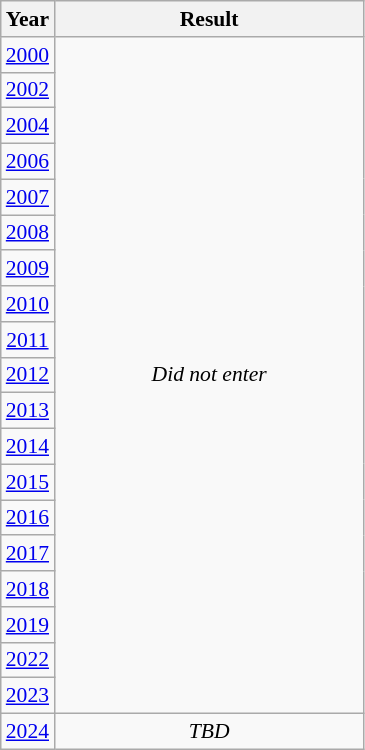<table class="wikitable" style="text-align: center; font-size:90%">
<tr>
<th>Year</th>
<th style="width:200px">Result</th>
</tr>
<tr>
<td> <a href='#'>2000</a></td>
<td rowspan="19"><em>Did not enter</em></td>
</tr>
<tr>
<td> <a href='#'>2002</a></td>
</tr>
<tr>
<td> <a href='#'>2004</a></td>
</tr>
<tr>
<td> <a href='#'>2006</a></td>
</tr>
<tr>
<td> <a href='#'>2007</a></td>
</tr>
<tr>
<td> <a href='#'>2008</a></td>
</tr>
<tr>
<td> <a href='#'>2009</a></td>
</tr>
<tr>
<td> <a href='#'>2010</a></td>
</tr>
<tr>
<td> <a href='#'>2011</a></td>
</tr>
<tr>
<td> <a href='#'>2012</a></td>
</tr>
<tr>
<td> <a href='#'>2013</a></td>
</tr>
<tr>
<td> <a href='#'>2014</a></td>
</tr>
<tr>
<td> <a href='#'>2015</a></td>
</tr>
<tr>
<td> <a href='#'>2016</a></td>
</tr>
<tr>
<td> <a href='#'>2017</a></td>
</tr>
<tr>
<td> <a href='#'>2018</a></td>
</tr>
<tr>
<td> <a href='#'>2019</a></td>
</tr>
<tr>
<td> <a href='#'>2022</a></td>
</tr>
<tr>
<td> <a href='#'>2023</a></td>
</tr>
<tr>
<td> <a href='#'>2024</a></td>
<td><em>TBD</em></td>
</tr>
</table>
